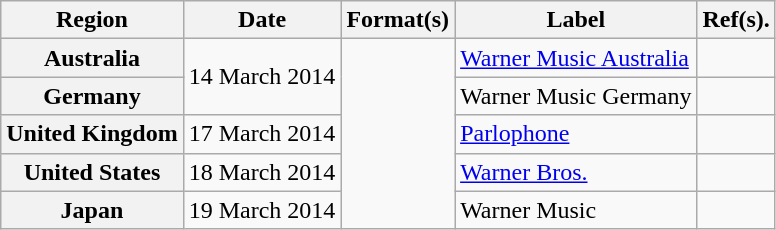<table class="wikitable plainrowheaders">
<tr>
<th scope="col">Region</th>
<th scope="col">Date</th>
<th scope="col">Format(s)</th>
<th scope="col">Label</th>
<th scope="col">Ref(s).</th>
</tr>
<tr>
<th scope="row">Australia</th>
<td rowspan="2">14 March 2014</td>
<td rowspan="5"></td>
<td><a href='#'>Warner Music Australia</a></td>
<td style="text-align:center;"></td>
</tr>
<tr>
<th scope="row">Germany</th>
<td>Warner Music Germany</td>
<td style="text-align:center;"></td>
</tr>
<tr>
<th scope="row">United Kingdom</th>
<td>17 March 2014</td>
<td><a href='#'>Parlophone</a></td>
<td style="text-align:center;"></td>
</tr>
<tr>
<th scope="row">United States</th>
<td>18 March 2014</td>
<td><a href='#'>Warner Bros.</a></td>
<td style="text-align:center;"></td>
</tr>
<tr>
<th scope="row">Japan</th>
<td>19 March 2014</td>
<td>Warner Music</td>
<td style="text-align:center;"></td>
</tr>
</table>
